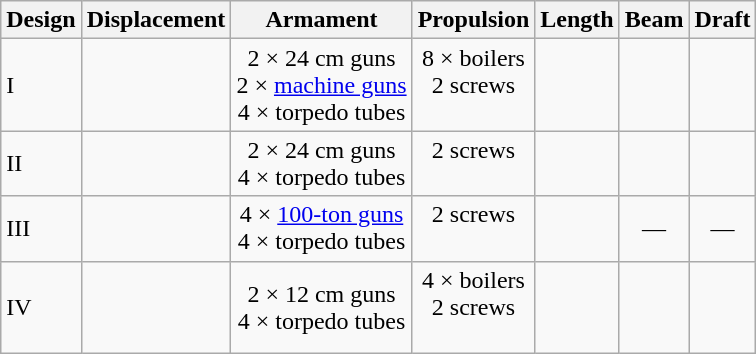<table class=wikitable>
<tr valign=top>
<th>Design</th>
<th>Displacement</th>
<th>Armament</th>
<th>Propulsion</th>
<th>Length</th>
<th>Beam</th>
<th>Draft</th>
</tr>
<tr valign=middle>
<td>I</td>
<td align=center></td>
<td align=center>2 × 24 cm guns<br>2 × <a href='#'>machine guns</a><br>4 × torpedo tubes</td>
<td align=center>8 × boilers<br>2 screws<br><br></td>
<td align=center></td>
<td align=center></td>
<td align=center></td>
</tr>
<tr valign=middle>
<td>II</td>
<td align=center></td>
<td align=center>2 × 24 cm guns<br>4 × torpedo tubes</td>
<td align=center>2 screws<br><br></td>
<td align=center></td>
<td align=center></td>
<td align=center></td>
</tr>
<tr valign=middle>
<td>III</td>
<td align=center></td>
<td align=center>4 × <a href='#'>100-ton guns</a><br>4 × torpedo tubes</td>
<td align=center>2 screws<br><br></td>
<td align=center></td>
<td align=center>—</td>
<td align=center>—</td>
</tr>
<tr valign=middle>
<td>IV</td>
<td align=center></td>
<td align=center>2 × 12 cm guns<br>4 × torpedo tubes</td>
<td align=center>4 × boilers<br>2 screws<br><br></td>
<td align=center></td>
<td align=center></td>
<td align=center></td>
</tr>
</table>
